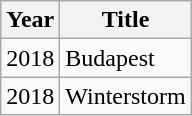<table class="wikitable sortable">
<tr>
<th>Year</th>
<th>Title</th>
</tr>
<tr>
<td>2018</td>
<td>Budapest</td>
</tr>
<tr>
<td>2018</td>
<td>Winterstorm</td>
</tr>
</table>
